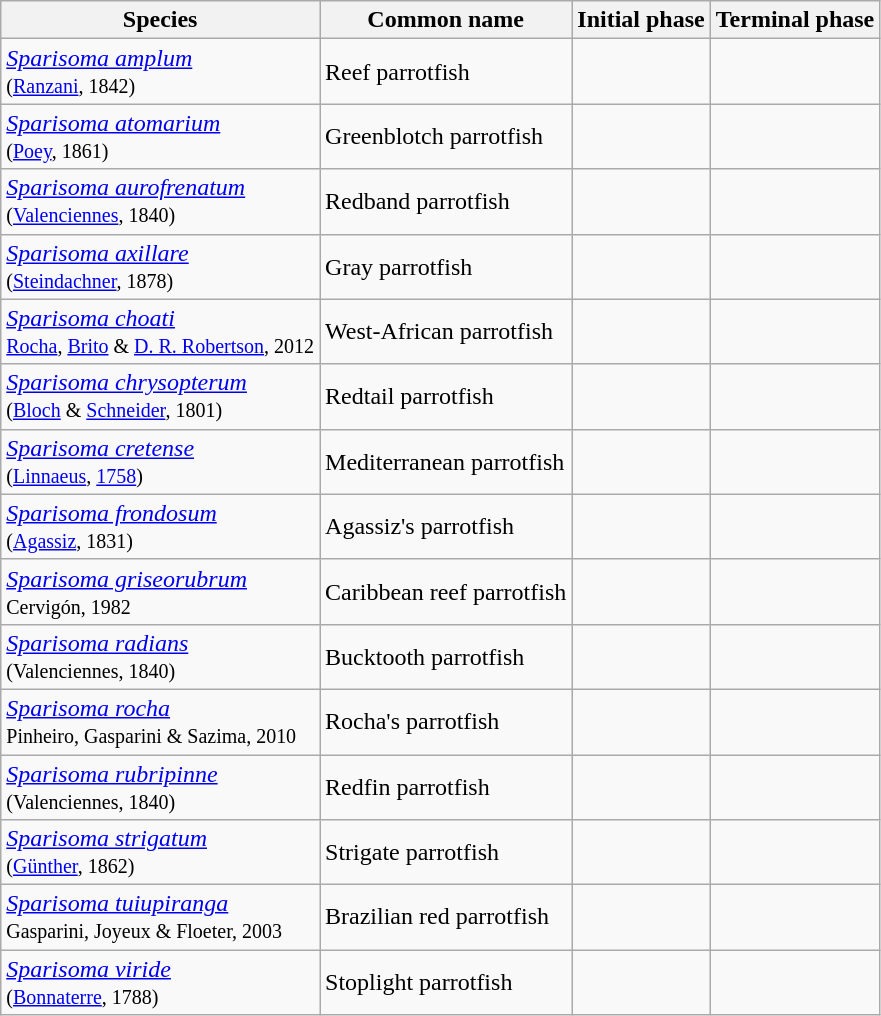<table class="wikitable">
<tr>
<th>Species</th>
<th>Common name</th>
<th>Initial phase</th>
<th>Terminal phase</th>
</tr>
<tr>
<td><em><a href='#'>Sparisoma amplum</a></em><br><small>(<a href='#'>Ranzani</a>, 1842)</small></td>
<td>Reef parrotfish</td>
<td></td>
<td></td>
</tr>
<tr>
<td><em><a href='#'>Sparisoma atomarium</a></em><br><small>(<a href='#'>Poey</a>, 1861)</small></td>
<td>Greenblotch parrotfish</td>
<td></td>
<td></td>
</tr>
<tr>
<td><em><a href='#'>Sparisoma aurofrenatum</a></em><br><small>(<a href='#'>Valenciennes</a>, 1840)</small></td>
<td>Redband parrotfish</td>
<td></td>
<td></td>
</tr>
<tr>
<td><em><a href='#'>Sparisoma axillare</a></em><br><small>(<a href='#'>Steindachner</a>, 1878)</small></td>
<td>Gray parrotfish</td>
<td></td>
<td></td>
</tr>
<tr>
<td><em><a href='#'>Sparisoma choati</a></em><br><small><a href='#'>Rocha</a>, <a href='#'>Brito</a> & <a href='#'>D. R. Robertson</a>, 2012</small></td>
<td>West-African parrotfish</td>
<td></td>
<td></td>
</tr>
<tr>
<td><em><a href='#'>Sparisoma chrysopterum</a></em><br><small>(<a href='#'>Bloch</a> & <a href='#'>Schneider</a>, 1801)</small></td>
<td>Redtail parrotfish</td>
<td></td>
<td></td>
</tr>
<tr>
<td><em><a href='#'>Sparisoma cretense</a></em><br><small>(<a href='#'>Linnaeus</a>, <a href='#'>1758</a>)</small></td>
<td>Mediterranean parrotfish</td>
<td></td>
<td></td>
</tr>
<tr>
<td><em><a href='#'>Sparisoma frondosum</a></em><br><small>(<a href='#'>Agassiz</a>, 1831)</small></td>
<td>Agassiz's parrotfish</td>
<td></td>
<td></td>
</tr>
<tr>
<td><em><a href='#'>Sparisoma griseorubrum</a></em><br><small>Cervigón, 1982</small></td>
<td>Caribbean reef parrotfish</td>
<td></td>
<td></td>
</tr>
<tr>
<td><em><a href='#'>Sparisoma radians</a></em><br><small>(Valenciennes, 1840)</small></td>
<td>Bucktooth parrotfish</td>
<td></td>
<td></td>
</tr>
<tr>
<td><em><a href='#'>Sparisoma rocha</a></em><br><small>Pinheiro, Gasparini & Sazima, 2010</small></td>
<td>Rocha's parrotfish</td>
<td></td>
<td></td>
</tr>
<tr>
<td><em><a href='#'>Sparisoma rubripinne</a></em><br><small>(Valenciennes, 1840)</small></td>
<td>Redfin parrotfish</td>
<td></td>
<td></td>
</tr>
<tr>
<td><em><a href='#'>Sparisoma strigatum</a></em><br><small>(<a href='#'>Günther</a>, 1862)</small></td>
<td>Strigate parrotfish</td>
<td></td>
<td></td>
</tr>
<tr>
<td><em><a href='#'>Sparisoma tuiupiranga</a></em><br><small>Gasparini, Joyeux & Floeter, 2003</small></td>
<td>Brazilian red parrotfish</td>
<td></td>
<td></td>
</tr>
<tr>
<td><em><a href='#'>Sparisoma viride</a></em><br><small>(<a href='#'>Bonnaterre</a>, 1788)</small></td>
<td>Stoplight parrotfish</td>
<td></td>
<td></td>
</tr>
</table>
